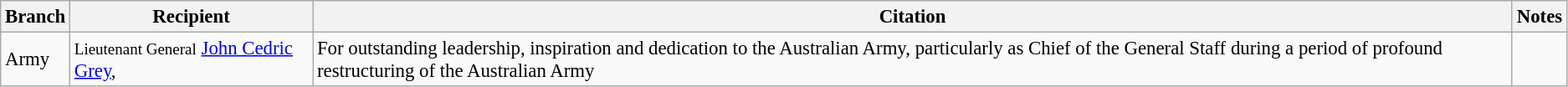<table class="wikitable" style="font-size:95%;">
<tr>
<th>Branch</th>
<th>Recipient</th>
<th>Citation</th>
<th>Notes</th>
</tr>
<tr>
<td>Army</td>
<td><small>Lieutenant General</small> <a href='#'>John Cedric Grey</a>, </td>
<td>For outstanding leadership, inspiration and dedication to the Australian Army, particularly as Chief of the General Staff during a period of profound restructuring of the Australian Army</td>
<td></td>
</tr>
</table>
